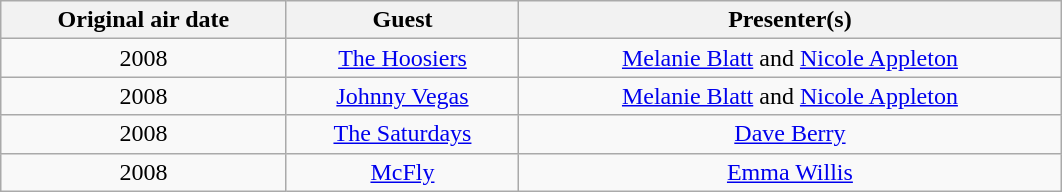<table class="wikitable plainrowheaders" style="text-align:center; width:56%;">
<tr>
<th scope="col style="width:14%;">Original air date</th>
<th scope="col style="width:14%;">Guest</th>
<th scope="col style="width:28%;">Presenter(s)</th>
</tr>
<tr>
<td scope="row">2008</td>
<td><a href='#'>The Hoosiers</a></td>
<td><a href='#'>Melanie Blatt</a> and <a href='#'>Nicole Appleton</a></td>
</tr>
<tr>
<td scope="row">2008</td>
<td><a href='#'>Johnny Vegas</a></td>
<td><a href='#'>Melanie Blatt</a> and <a href='#'>Nicole Appleton</a></td>
</tr>
<tr>
<td scope="row">2008</td>
<td><a href='#'>The Saturdays</a></td>
<td><a href='#'>Dave Berry</a></td>
</tr>
<tr>
<td scope="row">2008</td>
<td><a href='#'>McFly</a></td>
<td><a href='#'>Emma Willis</a></td>
</tr>
</table>
